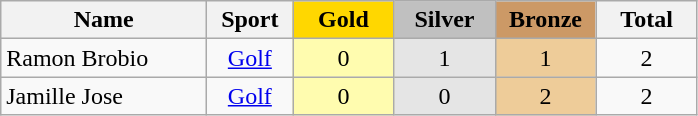<table class="wikitable" style="text-align:center;">
<tr>
<th width=130>Name</th>
<th width=50>Sport</th>
<td bgcolor=gold width=60><strong>Gold</strong></td>
<td bgcolor=silver width=60><strong>Silver</strong></td>
<td bgcolor=#cc9966 width=60><strong>Bronze</strong></td>
<th width=60>Total</th>
</tr>
<tr>
<td align=left>Ramon Brobio</td>
<td><a href='#'>Golf</a></td>
<td bgcolor=#fffcaf>0</td>
<td bgcolor=#e5e5e5>1</td>
<td bgcolor=#eecc99>1</td>
<td>2</td>
</tr>
<tr>
<td align=left>Jamille Jose</td>
<td><a href='#'>Golf</a></td>
<td bgcolor=#fffcaf>0</td>
<td bgcolor=#e5e5e5>0</td>
<td bgcolor=#eecc99>2</td>
<td>2</td>
</tr>
</table>
